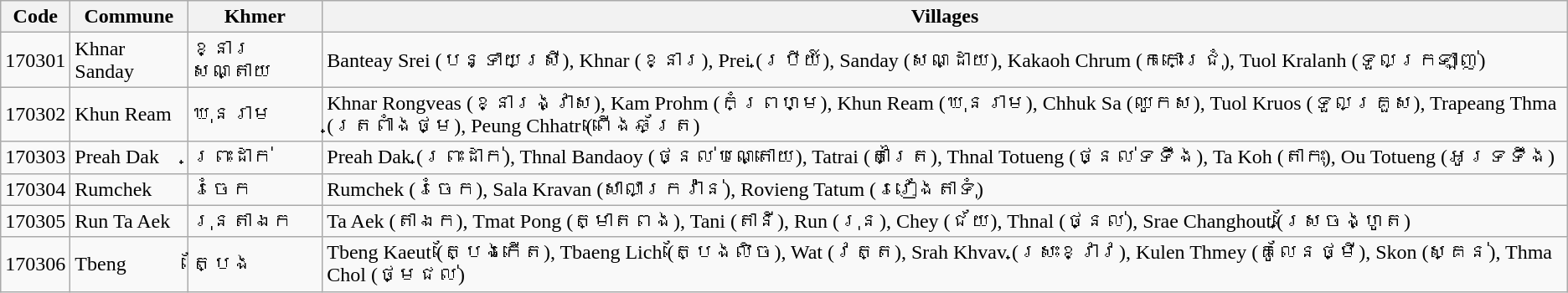<table class="wikitable">
<tr>
<th>Code</th>
<th>Commune</th>
<th>Khmer</th>
<th>Villages</th>
</tr>
<tr>
<td>170301</td>
<td>Khnar Sanday</td>
<td>ខ្នារសណ្តាយ</td>
<td>Banteay Srei (បន្ទាយស្រី), Khnar (ខ្នារ), Prei (ប្រីយ៍), Sanday (សណ្ដាយ), Kakaoh Chrum (កកោះជ្រុំ), Tuol Kralanh (ទួលក្រឡាញ់)</td>
</tr>
<tr>
<td>170302</td>
<td>Khun Ream</td>
<td>ឃុនរាម</td>
<td>Khnar Rongveas (ខ្នារង្វាស), Kam Prohm (កំព្រហ្ម), Khun Ream (ឃុនរាម), Chhuk Sa (ឈូកស), Tuol Kruos (ទួលគ្រួស), Trapeang Thma (ត្រពាំងថ្ម), Peung Chhatr (ពើងឆ័ត្រ)</td>
</tr>
<tr>
<td>170303</td>
<td>Preah Dak</td>
<td>ព្រះដាក់</td>
<td>Preah Dak (ព្រះដាក់), Thnal Bandaoy (ថ្នល់បណ្តោយ), Tatrai (តាត្រៃ), Thnal Totueng (ថ្នល់ទទឹង), Ta Koh (តាកុះ), Ou Totueng (អូរទទឹង)</td>
</tr>
<tr>
<td>170304</td>
<td>Rumchek</td>
<td>រំចេក</td>
<td>Rumchek (រំចេក), Sala Kravan (សាលាក្រវ៉ាន់), Rovieng Tatum (រវៀងតាទុំ)</td>
</tr>
<tr>
<td>170305</td>
<td>Run Ta Aek</td>
<td>រុនតាឯក</td>
<td>Ta Aek (តាឯក), Tmat Pong (ត្មាតពង), Tani (តានី), Run (រុន), Chey (ជ័យ), Thnal (ថ្នល់), Srae Changhout (ស្រែចង្ហូត)</td>
</tr>
<tr>
<td>170306</td>
<td>Tbeng</td>
<td>ត្បែង</td>
<td>Tbeng Kaeut (ត្បែងកើត), Tbaeng Lich (ត្បែងលិច), Wat (វត្ត), Srah Khvav (ស្រះខ្វាវ), Kulen Thmey (គូលែនថ្មី), Skon (ស្គន់), Thma Chol (ថ្មជល់)</td>
</tr>
</table>
